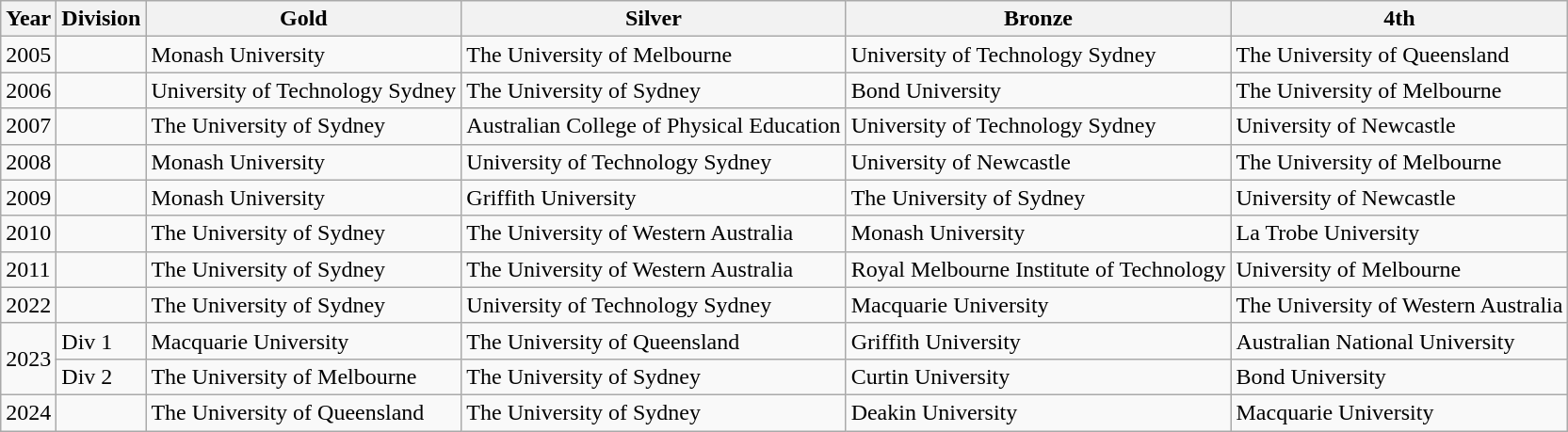<table class="wikitable">
<tr>
<th>Year</th>
<th>Division</th>
<th>Gold</th>
<th>Silver</th>
<th>Bronze</th>
<th>4th</th>
</tr>
<tr>
<td>2005</td>
<td></td>
<td>Monash University</td>
<td>The University of Melbourne</td>
<td>University of Technology Sydney</td>
<td>The University of Queensland</td>
</tr>
<tr>
<td>2006</td>
<td></td>
<td>University of Technology Sydney</td>
<td>The University of Sydney</td>
<td>Bond University</td>
<td>The University of Melbourne</td>
</tr>
<tr>
<td>2007</td>
<td></td>
<td>The University of Sydney</td>
<td>Australian College of Physical Education</td>
<td>University of Technology Sydney</td>
<td>University of Newcastle</td>
</tr>
<tr>
<td>2008</td>
<td></td>
<td>Monash University</td>
<td>University of Technology Sydney</td>
<td>University of Newcastle</td>
<td>The University of Melbourne</td>
</tr>
<tr>
<td>2009</td>
<td></td>
<td>Monash University</td>
<td>Griffith University</td>
<td>The University of Sydney</td>
<td>University of Newcastle</td>
</tr>
<tr>
<td>2010</td>
<td></td>
<td>The University of Sydney</td>
<td>The University of Western Australia</td>
<td>Monash University</td>
<td>La Trobe University</td>
</tr>
<tr>
<td>2011</td>
<td></td>
<td>The University of Sydney</td>
<td>The University of Western Australia</td>
<td>Royal Melbourne Institute of Technology</td>
<td>University of Melbourne</td>
</tr>
<tr>
<td>2022</td>
<td></td>
<td>The University of Sydney</td>
<td>University of Technology Sydney</td>
<td>Macquarie University</td>
<td>The University of Western Australia</td>
</tr>
<tr>
<td rowspan="2">2023</td>
<td>Div 1</td>
<td>Macquarie University</td>
<td>The University of Queensland</td>
<td>Griffith University</td>
<td>Australian National University</td>
</tr>
<tr>
<td>Div 2</td>
<td>The University of Melbourne</td>
<td>The University of Sydney</td>
<td>Curtin University</td>
<td>Bond University</td>
</tr>
<tr>
<td>2024</td>
<td></td>
<td>The University of Queensland</td>
<td>The University of Sydney</td>
<td>Deakin University</td>
<td>Macquarie University</td>
</tr>
</table>
